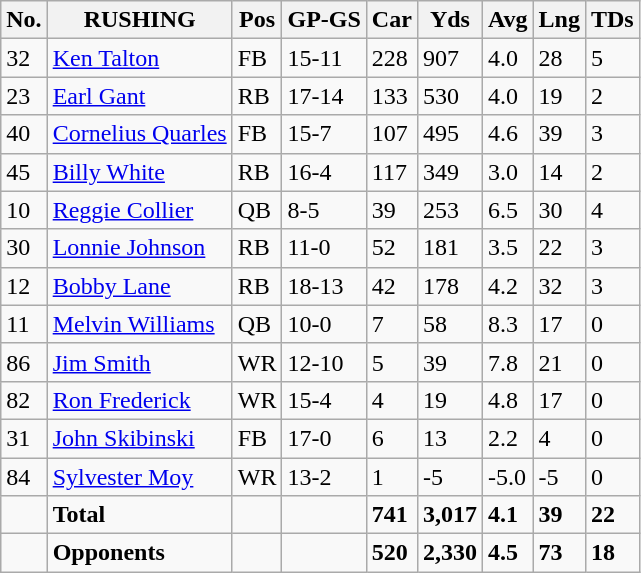<table class="wikitable" style="white-space:nowrap;">
<tr>
<th>No.</th>
<th>RUSHING</th>
<th>Pos</th>
<th>GP-GS</th>
<th>Car</th>
<th>Yds</th>
<th>Avg</th>
<th>Lng</th>
<th>TDs</th>
</tr>
<tr>
<td>32</td>
<td><a href='#'>Ken Talton</a></td>
<td>FB</td>
<td>15-11</td>
<td>228</td>
<td>907</td>
<td>4.0</td>
<td>28</td>
<td>5</td>
</tr>
<tr>
<td>23</td>
<td><a href='#'>Earl Gant</a></td>
<td>RB</td>
<td>17-14</td>
<td>133</td>
<td>530</td>
<td>4.0</td>
<td>19</td>
<td>2</td>
</tr>
<tr>
<td>40</td>
<td><a href='#'>Cornelius Quarles</a></td>
<td>FB</td>
<td>15-7</td>
<td>107</td>
<td>495</td>
<td>4.6</td>
<td>39</td>
<td>3</td>
</tr>
<tr>
<td>45</td>
<td><a href='#'>Billy White</a></td>
<td>RB</td>
<td>16-4</td>
<td>117</td>
<td>349</td>
<td>3.0</td>
<td>14</td>
<td>2</td>
</tr>
<tr>
<td>10</td>
<td><a href='#'>Reggie Collier</a></td>
<td>QB</td>
<td>8-5</td>
<td>39</td>
<td>253</td>
<td>6.5</td>
<td>30</td>
<td>4</td>
</tr>
<tr>
<td>30</td>
<td><a href='#'>Lonnie Johnson</a></td>
<td>RB</td>
<td>11-0</td>
<td>52</td>
<td>181</td>
<td>3.5</td>
<td>22</td>
<td>3</td>
</tr>
<tr>
<td>12</td>
<td><a href='#'>Bobby Lane</a></td>
<td>RB</td>
<td>18-13</td>
<td>42</td>
<td>178</td>
<td>4.2</td>
<td>32</td>
<td>3</td>
</tr>
<tr>
<td>11</td>
<td><a href='#'>Melvin Williams</a></td>
<td>QB</td>
<td>10-0</td>
<td>7</td>
<td>58</td>
<td>8.3</td>
<td>17</td>
<td>0</td>
</tr>
<tr>
<td>86</td>
<td><a href='#'>Jim Smith</a></td>
<td>WR</td>
<td>12-10</td>
<td>5</td>
<td>39</td>
<td>7.8</td>
<td>21</td>
<td>0</td>
</tr>
<tr>
<td>82</td>
<td><a href='#'>Ron Frederick</a></td>
<td>WR</td>
<td>15-4</td>
<td>4</td>
<td>19</td>
<td>4.8</td>
<td>17</td>
<td>0</td>
</tr>
<tr>
<td>31</td>
<td><a href='#'>John Skibinski</a></td>
<td>FB</td>
<td>17-0</td>
<td>6</td>
<td>13</td>
<td>2.2</td>
<td>4</td>
<td>0</td>
</tr>
<tr>
<td>84</td>
<td><a href='#'>Sylvester Moy</a></td>
<td>WR</td>
<td>13-2</td>
<td>1</td>
<td>-5</td>
<td>-5.0</td>
<td>-5</td>
<td>0</td>
</tr>
<tr>
<td></td>
<td><strong>Total</strong></td>
<td></td>
<td></td>
<td><strong>741</strong></td>
<td><strong>3,017</strong></td>
<td><strong>4.1</strong></td>
<td><strong>39</strong></td>
<td><strong>22</strong></td>
</tr>
<tr>
<td></td>
<td><strong>Opponents</strong></td>
<td></td>
<td></td>
<td><strong>520</strong></td>
<td><strong>2,330</strong></td>
<td><strong>4.5</strong></td>
<td><strong>73</strong></td>
<td><strong>18</strong></td>
</tr>
</table>
